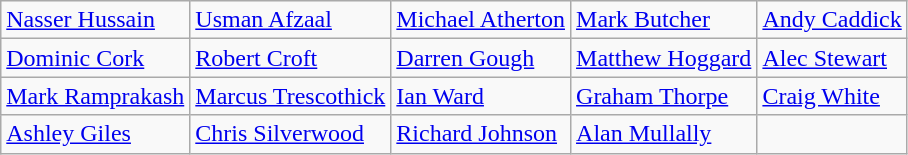<table class="wikitable">
<tr>
<td><a href='#'>Nasser Hussain</a></td>
<td><a href='#'>Usman Afzaal</a></td>
<td><a href='#'>Michael Atherton</a></td>
<td><a href='#'>Mark Butcher</a></td>
<td><a href='#'>Andy Caddick</a></td>
</tr>
<tr>
<td><a href='#'>Dominic Cork</a></td>
<td><a href='#'>Robert Croft</a></td>
<td><a href='#'>Darren Gough</a></td>
<td><a href='#'>Matthew Hoggard</a></td>
<td><a href='#'>Alec Stewart</a></td>
</tr>
<tr>
<td><a href='#'>Mark Ramprakash</a></td>
<td><a href='#'>Marcus Trescothick</a></td>
<td><a href='#'>Ian Ward</a></td>
<td><a href='#'>Graham Thorpe</a></td>
<td><a href='#'>Craig White</a></td>
</tr>
<tr>
<td><a href='#'>Ashley Giles</a></td>
<td><a href='#'>Chris Silverwood</a></td>
<td><a href='#'>Richard Johnson</a></td>
<td><a href='#'>Alan Mullally</a></td>
</tr>
</table>
